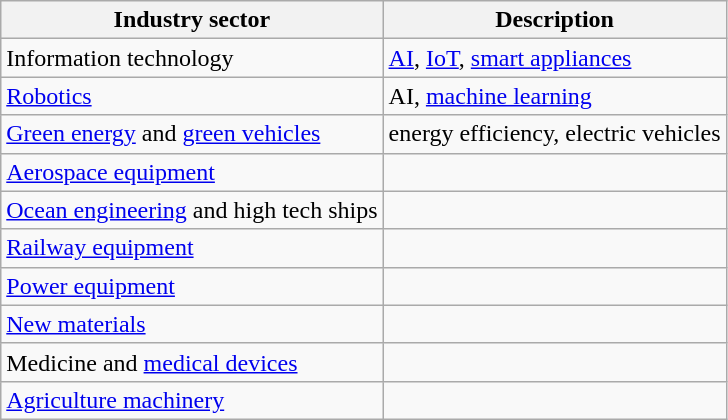<table class="wikitable">
<tr>
<th>Industry sector</th>
<th>Description</th>
</tr>
<tr>
<td>Information technology</td>
<td><a href='#'>AI</a>, <a href='#'>IoT</a>, <a href='#'>smart appliances</a></td>
</tr>
<tr>
<td><a href='#'>Robotics</a></td>
<td>AI, <a href='#'>machine learning</a></td>
</tr>
<tr>
<td><a href='#'>Green energy</a> and <a href='#'>green vehicles</a></td>
<td>energy efficiency, electric vehicles</td>
</tr>
<tr>
<td><a href='#'>Aerospace equipment</a></td>
<td></td>
</tr>
<tr>
<td><a href='#'>Ocean engineering</a> and high tech ships</td>
<td></td>
</tr>
<tr>
<td><a href='#'>Railway equipment</a></td>
<td></td>
</tr>
<tr>
<td><a href='#'>Power equipment</a></td>
<td></td>
</tr>
<tr>
<td><a href='#'>New materials</a></td>
<td></td>
</tr>
<tr>
<td>Medicine and <a href='#'>medical devices</a></td>
<td></td>
</tr>
<tr>
<td><a href='#'>Agriculture machinery</a></td>
<td></td>
</tr>
</table>
